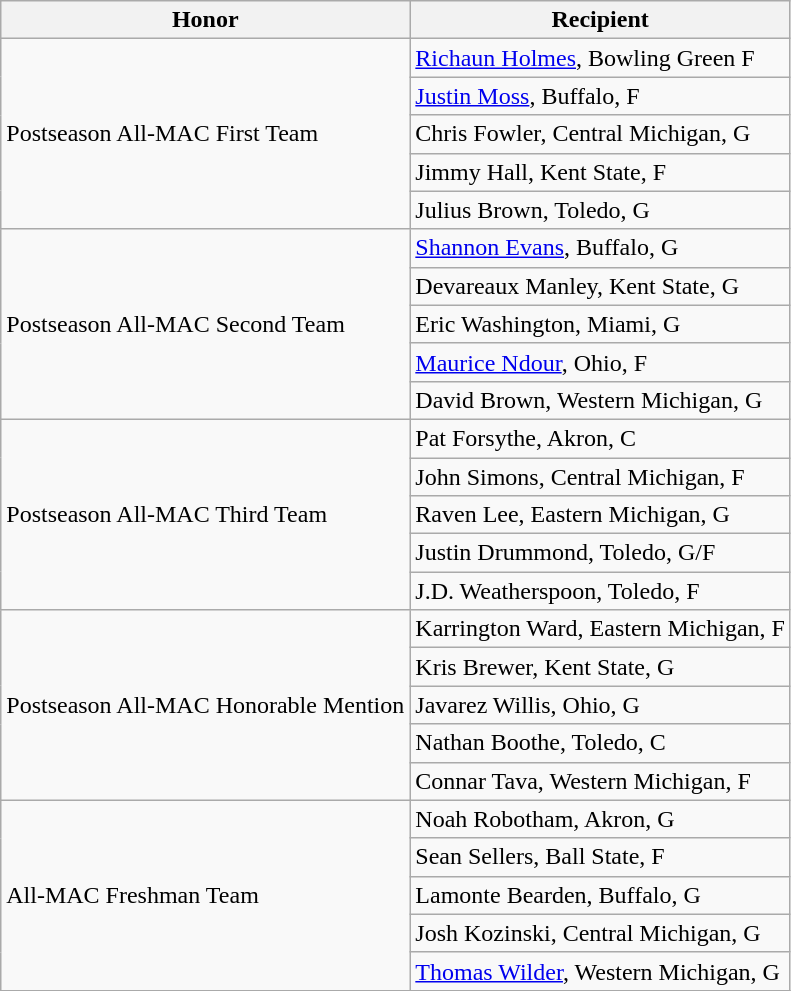<table class="wikitable" border="1">
<tr>
<th>Honor</th>
<th>Recipient</th>
</tr>
<tr>
<td rowspan=5 valign=middle>Postseason All-MAC First Team</td>
<td><a href='#'>Richaun Holmes</a>, Bowling Green F</td>
</tr>
<tr>
<td><a href='#'>Justin Moss</a>, Buffalo, F</td>
</tr>
<tr>
<td>Chris Fowler, Central Michigan, G</td>
</tr>
<tr>
<td>Jimmy Hall, Kent State, F</td>
</tr>
<tr>
<td>Julius Brown, Toledo, G</td>
</tr>
<tr>
<td rowspan=5 valign=middle>Postseason All-MAC Second Team</td>
<td><a href='#'>Shannon Evans</a>, Buffalo, G</td>
</tr>
<tr>
<td>Devareaux Manley, Kent State, G</td>
</tr>
<tr>
<td>Eric Washington, Miami, G</td>
</tr>
<tr>
<td><a href='#'>Maurice Ndour</a>, Ohio, F</td>
</tr>
<tr>
<td>David Brown, Western Michigan, G</td>
</tr>
<tr>
<td rowspan=5 valign=middle>Postseason All-MAC Third Team</td>
<td>Pat Forsythe, Akron, C</td>
</tr>
<tr>
<td>John Simons, Central Michigan, F</td>
</tr>
<tr>
<td>Raven Lee, Eastern Michigan, G</td>
</tr>
<tr>
<td>Justin Drummond, Toledo, G/F</td>
</tr>
<tr>
<td>J.D. Weatherspoon, Toledo, F</td>
</tr>
<tr>
<td rowspan=5 valign=middle>Postseason All-MAC Honorable Mention</td>
<td>Karrington Ward, Eastern Michigan, F</td>
</tr>
<tr>
<td>Kris Brewer, Kent State, G</td>
</tr>
<tr>
<td>Javarez Willis, Ohio, G</td>
</tr>
<tr>
<td>Nathan Boothe, Toledo, C</td>
</tr>
<tr>
<td>Connar Tava, Western Michigan, F</td>
</tr>
<tr>
<td rowspan=5 valign=middle>All-MAC Freshman Team</td>
<td>Noah Robotham, Akron, G</td>
</tr>
<tr>
<td>Sean Sellers, Ball State, F</td>
</tr>
<tr>
<td>Lamonte Bearden, Buffalo, G</td>
</tr>
<tr>
<td>Josh Kozinski, Central Michigan, G</td>
</tr>
<tr>
<td><a href='#'>Thomas Wilder</a>, Western Michigan, G</td>
</tr>
<tr>
</tr>
</table>
